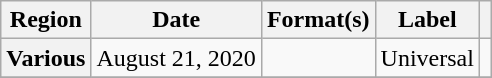<table class="wikitable plainrowheaders">
<tr>
<th scope="col">Region</th>
<th scope="col">Date</th>
<th scope="col">Format(s)</th>
<th scope="col">Label</th>
<th scope="col"></th>
</tr>
<tr>
<th scope="row">Various</th>
<td>August 21, 2020</td>
<td></td>
<td>Universal</td>
<td align="center"></td>
</tr>
<tr>
</tr>
</table>
